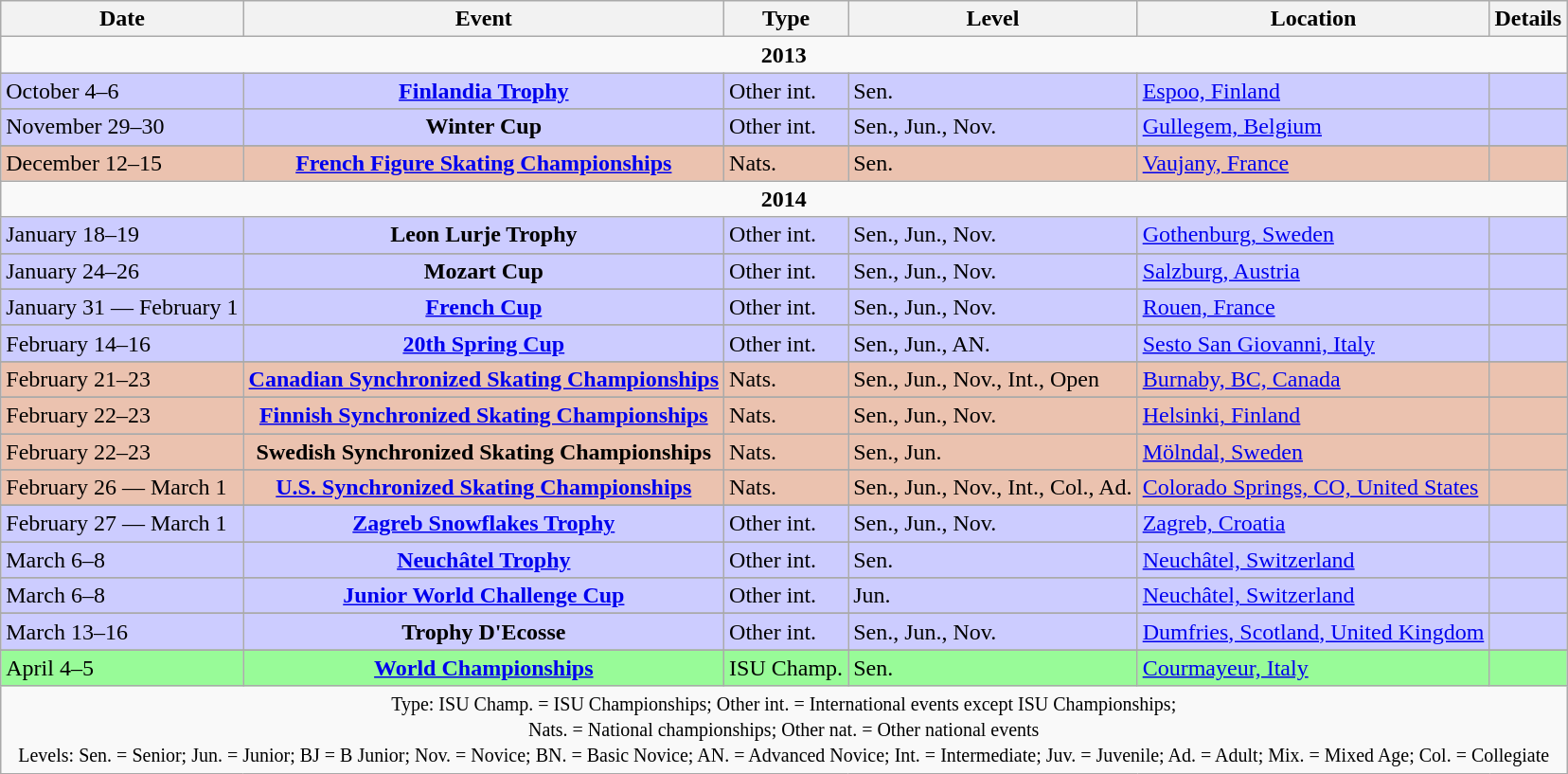<table class="wikitable">
<tr>
<th>Date</th>
<th>Event</th>
<th>Type</th>
<th>Level</th>
<th>Location</th>
<th>Details</th>
</tr>
<tr>
<td colspan=7 align=center><strong>2013</strong></td>
</tr>
<tr bgcolor=CCCCFF>
<td>October 4–6</td>
<td align="center"><strong><a href='#'>Finlandia Trophy</a></strong></td>
<td>Other int.</td>
<td>Sen.</td>
<td><a href='#'>Espoo, Finland</a></td>
<td></td>
</tr>
<tr>
</tr>
<tr bgcolor=CCCCFF>
<td>November 29–30</td>
<td align="center"><strong>Winter Cup</strong></td>
<td>Other int.</td>
<td>Sen., Jun., Nov.</td>
<td><a href='#'>Gullegem, Belgium</a></td>
<td></td>
</tr>
<tr>
</tr>
<tr bgcolor=EBC2AF>
<td>December 12–15</td>
<td align="center"><strong><a href='#'>French Figure Skating Championships</a></strong></td>
<td>Nats.</td>
<td>Sen.</td>
<td><a href='#'>Vaujany, France</a></td>
<td></td>
</tr>
<tr>
<td colspan=7 align=center><strong>2014</strong></td>
</tr>
<tr bgcolor=CCCCFF>
<td>January 18–19</td>
<td align="center"><strong>Leon Lurje Trophy</strong></td>
<td>Other int.</td>
<td>Sen., Jun., Nov.</td>
<td><a href='#'>Gothenburg, Sweden</a></td>
<td></td>
</tr>
<tr>
</tr>
<tr bgcolor=CCCCFF>
<td>January 24–26</td>
<td align="center"><strong>Mozart Cup</strong></td>
<td>Other int.</td>
<td>Sen., Jun., Nov.</td>
<td><a href='#'>Salzburg, Austria</a></td>
<td></td>
</tr>
<tr>
</tr>
<tr bgcolor=CCCCFF>
<td>January 31 — February 1</td>
<td align="center"><strong><a href='#'>French Cup</a></strong></td>
<td>Other int.</td>
<td>Sen., Jun., Nov.</td>
<td><a href='#'>Rouen, France</a></td>
<td></td>
</tr>
<tr>
</tr>
<tr bgcolor=CCCCFF>
<td>February 14–16</td>
<td align="center"><strong><a href='#'>20th Spring Cup</a></strong></td>
<td>Other int.</td>
<td>Sen., Jun., AN.</td>
<td><a href='#'>Sesto San Giovanni, Italy</a></td>
<td></td>
</tr>
<tr>
</tr>
<tr bgcolor=EBC2AF>
<td>February 21–23</td>
<td align="center"><strong><a href='#'>Canadian Synchronized Skating Championships</a></strong></td>
<td>Nats.</td>
<td>Sen., Jun., Nov., Int., Open</td>
<td><a href='#'>Burnaby, BC, Canada</a></td>
<td></td>
</tr>
<tr>
</tr>
<tr bgcolor=EBC2AF>
<td>February 22–23</td>
<td align="center"><strong><a href='#'>Finnish Synchronized Skating Championships</a></strong></td>
<td>Nats.</td>
<td>Sen., Jun., Nov.</td>
<td><a href='#'>Helsinki, Finland</a></td>
<td></td>
</tr>
<tr>
</tr>
<tr bgcolor=EBC2AF>
<td>February 22–23</td>
<td align="center"><strong>Swedish Synchronized Skating Championships</strong></td>
<td>Nats.</td>
<td>Sen., Jun.</td>
<td><a href='#'>Mölndal, Sweden</a></td>
<td></td>
</tr>
<tr>
</tr>
<tr bgcolor=EBC2AF>
<td>February 26 — March 1</td>
<td align="center"><strong><a href='#'>U.S. Synchronized Skating Championships</a></strong></td>
<td>Nats.</td>
<td>Sen., Jun., Nov., Int., Col., Ad.</td>
<td><a href='#'>Colorado Springs, CO, United States</a></td>
<td></td>
</tr>
<tr>
</tr>
<tr bgcolor=CCCCFF>
<td>February 27 — March 1</td>
<td align="center"><strong><a href='#'>Zagreb Snowflakes Trophy</a></strong></td>
<td>Other int.</td>
<td>Sen., Jun., Nov.</td>
<td><a href='#'>Zagreb, Croatia</a></td>
<td></td>
</tr>
<tr>
</tr>
<tr bgcolor=CCCCFF>
<td>March 6–8</td>
<td align="center"><strong><a href='#'>Neuchâtel Trophy</a></strong></td>
<td>Other int.</td>
<td>Sen.</td>
<td><a href='#'>Neuchâtel, Switzerland</a></td>
<td></td>
</tr>
<tr>
</tr>
<tr bgcolor=CCCCFF>
<td>March 6–8</td>
<td align="center"><strong><a href='#'>Junior World Challenge Cup</a></strong></td>
<td>Other int.</td>
<td>Jun.</td>
<td><a href='#'>Neuchâtel, Switzerland</a></td>
<td></td>
</tr>
<tr>
</tr>
<tr bgcolor=CCCCFF>
<td>March 13–16</td>
<td align="center"><strong>Trophy D'Ecosse</strong></td>
<td>Other int.</td>
<td>Sen., Jun., Nov.</td>
<td><a href='#'>Dumfries, Scotland, United Kingdom</a></td>
<td></td>
</tr>
<tr>
</tr>
<tr bgcolor=98FB98>
<td>April 4–5</td>
<td align="center"><strong><a href='#'>World Championships</a></strong></td>
<td>ISU Champ.</td>
<td>Sen.</td>
<td><a href='#'>Courmayeur, Italy</a></td>
<td></td>
</tr>
<tr>
<td colspan=7 align=center><small>Type: ISU Champ. = ISU Championships; Other int. = International events except ISU Championships; <br> Nats. = National championships; Other nat. = Other national events <br> Levels: Sen. = Senior; Jun. = Junior; BJ = B Junior; Nov. = Novice; BN. = Basic Novice; AN. = Advanced Novice; Int. = Intermediate; Juv. = Juvenile; Ad. = Adult; Mix. = Mixed Age; Col. = Collegiate</small></td>
</tr>
</table>
